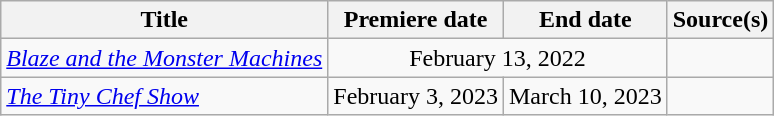<table class="wikitable sortable">
<tr>
<th>Title</th>
<th>Premiere date</th>
<th>End date</th>
<th>Source(s)</th>
</tr>
<tr>
<td><em><a href='#'>Blaze and the Monster Machines</a></em></td>
<td colspan="2" align=center>February 13, 2022</td>
<td></td>
</tr>
<tr>
<td><em><a href='#'>The Tiny Chef Show</a></em></td>
<td>February 3, 2023</td>
<td>March 10, 2023</td>
<td></td>
</tr>
</table>
